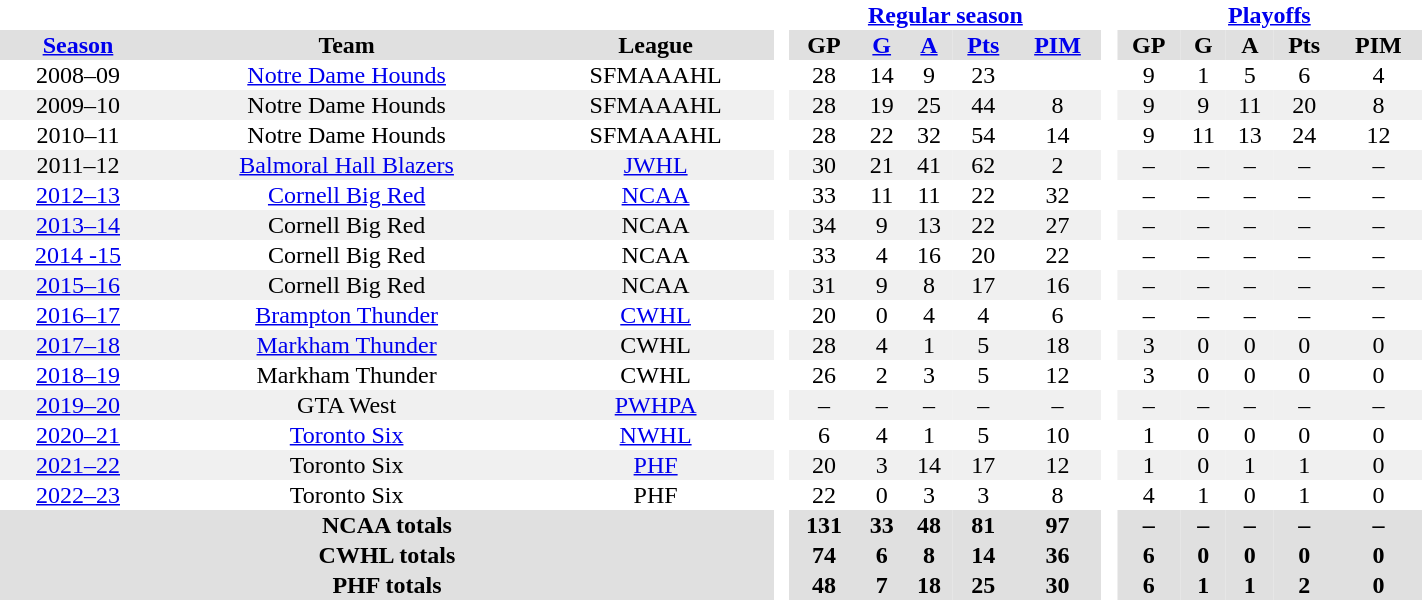<table border="0" cellpadding="1" cellspacing="0" width="75%" style="text-align:center">
<tr>
<th colspan="3" bgcolor="#ffffff"> </th>
<th rowspan="95" bgcolor="#ffffff"> </th>
<th colspan="5"><a href='#'>Regular season</a></th>
<th rowspan="95" bgcolor="#ffffff"> </th>
<th colspan="5"><a href='#'>Playoffs</a></th>
</tr>
<tr bgcolor="#e0e0e0">
<th><a href='#'>Season</a></th>
<th>Team</th>
<th>League</th>
<th>GP</th>
<th><a href='#'>G</a></th>
<th><a href='#'>A</a></th>
<th><a href='#'>Pts</a></th>
<th><a href='#'>PIM</a></th>
<th>GP</th>
<th>G</th>
<th>A</th>
<th>Pts</th>
<th>PIM</th>
</tr>
<tr>
<td>2008–09</td>
<td><a href='#'>Notre Dame Hounds</a></td>
<td>SFMAAAHL</td>
<td>28</td>
<td>14</td>
<td>9</td>
<td>23</td>
<td></td>
<td>9</td>
<td>1</td>
<td>5</td>
<td>6</td>
<td>4</td>
</tr>
<tr bgcolor="#f0f0f0">
<td>2009–10</td>
<td>Notre Dame Hounds</td>
<td>SFMAAAHL</td>
<td>28</td>
<td>19</td>
<td>25</td>
<td>44</td>
<td>8</td>
<td>9</td>
<td>9</td>
<td>11</td>
<td>20</td>
<td>8</td>
</tr>
<tr>
<td>2010–11</td>
<td>Notre Dame Hounds</td>
<td>SFMAAAHL</td>
<td>28</td>
<td>22</td>
<td>32</td>
<td>54</td>
<td>14</td>
<td>9</td>
<td>11</td>
<td>13</td>
<td>24</td>
<td>12</td>
</tr>
<tr bgcolor="#f0f0f0">
<td>2011–12</td>
<td><a href='#'>Balmoral Hall Blazers</a></td>
<td><a href='#'>JWHL</a></td>
<td>30</td>
<td>21</td>
<td>41</td>
<td>62</td>
<td>2</td>
<td>–</td>
<td>–</td>
<td>–</td>
<td>–</td>
<td>–</td>
</tr>
<tr>
<td><a href='#'>2012–13</a></td>
<td><a href='#'>Cornell Big Red</a></td>
<td><a href='#'>NCAA</a></td>
<td>33</td>
<td>11</td>
<td>11</td>
<td>22</td>
<td>32</td>
<td>–</td>
<td>–</td>
<td>–</td>
<td>–</td>
<td>–</td>
</tr>
<tr bgcolor="#f0f0f0">
<td><a href='#'>2013–14</a></td>
<td>Cornell Big Red</td>
<td>NCAA</td>
<td>34</td>
<td>9</td>
<td>13</td>
<td>22</td>
<td>27</td>
<td>–</td>
<td>–</td>
<td>–</td>
<td>–</td>
<td>–</td>
</tr>
<tr>
<td><a href='#'>2014 -15</a></td>
<td>Cornell Big Red</td>
<td>NCAA</td>
<td>33</td>
<td>4</td>
<td>16</td>
<td>20</td>
<td>22</td>
<td>–</td>
<td>–</td>
<td>–</td>
<td>–</td>
<td>–</td>
</tr>
<tr bgcolor="#f0f0f0">
<td><a href='#'>2015–16</a></td>
<td>Cornell Big Red</td>
<td>NCAA</td>
<td>31</td>
<td>9</td>
<td>8</td>
<td>17</td>
<td>16</td>
<td>–</td>
<td>–</td>
<td>–</td>
<td>–</td>
<td>–</td>
</tr>
<tr>
<td><a href='#'>2016–17</a></td>
<td><a href='#'>Brampton Thunder</a></td>
<td><a href='#'>CWHL</a></td>
<td>20</td>
<td>0</td>
<td>4</td>
<td>4</td>
<td>6</td>
<td>–</td>
<td>–</td>
<td>–</td>
<td>–</td>
<td>–</td>
</tr>
<tr bgcolor="#f0f0f0">
<td><a href='#'>2017–18</a></td>
<td><a href='#'>Markham Thunder</a></td>
<td>CWHL</td>
<td>28</td>
<td>4</td>
<td>1</td>
<td>5</td>
<td>18</td>
<td>3</td>
<td>0</td>
<td>0</td>
<td>0</td>
<td>0</td>
</tr>
<tr>
<td><a href='#'>2018–19</a></td>
<td>Markham Thunder</td>
<td>CWHL</td>
<td>26</td>
<td>2</td>
<td>3</td>
<td>5</td>
<td>12</td>
<td>3</td>
<td>0</td>
<td>0</td>
<td>0</td>
<td>0</td>
</tr>
<tr bgcolor="#f0f0f0">
<td><a href='#'>2019–20</a></td>
<td>GTA West</td>
<td><a href='#'>PWHPA</a></td>
<td>–</td>
<td>–</td>
<td>–</td>
<td>–</td>
<td>–</td>
<td>–</td>
<td>–</td>
<td>–</td>
<td>–</td>
<td>–</td>
</tr>
<tr>
<td><a href='#'>2020–21</a></td>
<td><a href='#'>Toronto Six</a></td>
<td><a href='#'>NWHL</a></td>
<td>6</td>
<td>4</td>
<td>1</td>
<td>5</td>
<td>10</td>
<td>1</td>
<td>0</td>
<td>0</td>
<td>0</td>
<td>0</td>
</tr>
<tr bgcolor="#f0f0f0">
<td><a href='#'>2021–22</a></td>
<td>Toronto Six</td>
<td><a href='#'>PHF</a></td>
<td>20</td>
<td>3</td>
<td>14</td>
<td>17</td>
<td>12</td>
<td>1</td>
<td>0</td>
<td>1</td>
<td>1</td>
<td>0</td>
</tr>
<tr>
<td><a href='#'>2022–23</a></td>
<td>Toronto Six</td>
<td>PHF</td>
<td>22</td>
<td>0</td>
<td>3</td>
<td>3</td>
<td>8</td>
<td>4</td>
<td>1</td>
<td>0</td>
<td>1</td>
<td>0</td>
</tr>
<tr bgcolor="#e0e0e0">
<th colspan="3">NCAA totals</th>
<th>131</th>
<th>33</th>
<th>48</th>
<th>81</th>
<th>97</th>
<th>–</th>
<th>–</th>
<th>–</th>
<th>–</th>
<th>–</th>
</tr>
<tr bgcolor="#e0e0e0">
<th colspan="3">CWHL totals</th>
<th>74</th>
<th>6</th>
<th>8</th>
<th>14</th>
<th>36</th>
<th>6</th>
<th>0</th>
<th>0</th>
<th>0</th>
<th>0</th>
</tr>
<tr bgcolor="#e0e0e0">
<th colspan="3">PHF totals</th>
<th>48</th>
<th>7</th>
<th>18</th>
<th>25</th>
<th>30</th>
<th>6</th>
<th>1</th>
<th>1</th>
<th>2</th>
<th>0</th>
</tr>
</table>
